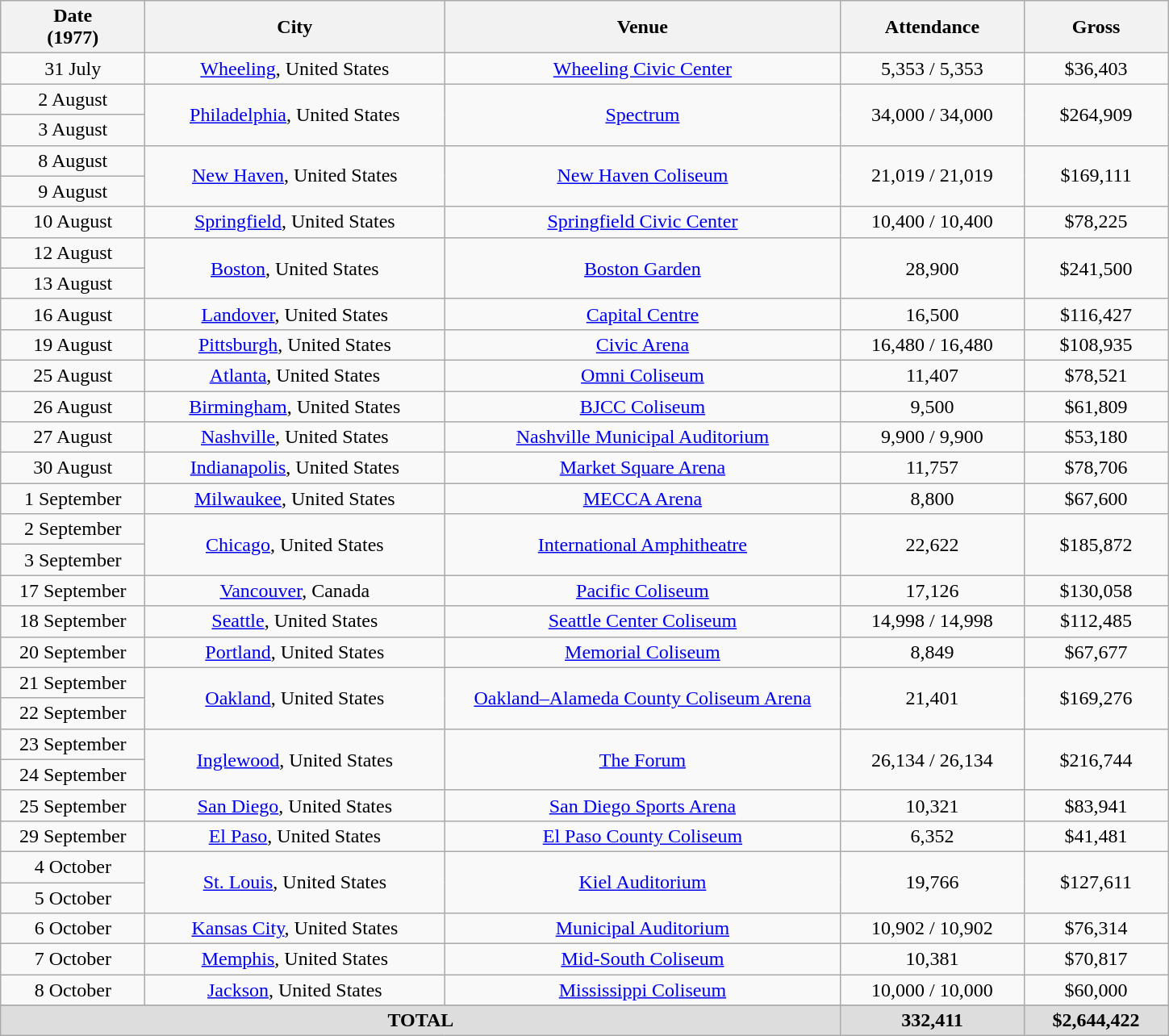<table class="wikitable plainrowheaders" style="text-align:center;">
<tr>
<th scope="col" style="width:7em;">Date<br>(1977)</th>
<th scope="col" style="width:15em;">City</th>
<th scope="col" style="width:20em;">Venue</th>
<th scope="col" style="width:9em;">Attendance</th>
<th scope="col" style="width:7em;">Gross</th>
</tr>
<tr>
<td>31 July</td>
<td><a href='#'>Wheeling</a>, United States</td>
<td><a href='#'>Wheeling Civic Center</a></td>
<td>5,353 / 5,353</td>
<td>$36,403</td>
</tr>
<tr>
<td>2 August</td>
<td rowspan="2"><a href='#'>Philadelphia</a>, United States</td>
<td rowspan="2"><a href='#'>Spectrum</a></td>
<td rowspan="2">34,000 / 34,000</td>
<td rowspan="2">$264,909</td>
</tr>
<tr>
<td>3 August</td>
</tr>
<tr>
<td>8 August</td>
<td rowspan="2"><a href='#'>New Haven</a>, United States</td>
<td rowspan="2"><a href='#'>New Haven Coliseum</a></td>
<td rowspan="2">21,019 / 21,019</td>
<td rowspan="2">$169,111</td>
</tr>
<tr>
<td>9 August</td>
</tr>
<tr>
<td>10 August</td>
<td><a href='#'>Springfield</a>, United States</td>
<td><a href='#'>Springfield Civic Center</a></td>
<td>10,400 / 10,400</td>
<td>$78,225</td>
</tr>
<tr>
<td>12 August</td>
<td rowspan="2"><a href='#'>Boston</a>, United States</td>
<td rowspan="2"><a href='#'>Boston Garden</a></td>
<td rowspan="2">28,900</td>
<td rowspan="2">$241,500</td>
</tr>
<tr>
<td>13 August</td>
</tr>
<tr>
<td>16 August</td>
<td><a href='#'>Landover</a>, United States</td>
<td><a href='#'>Capital Centre</a></td>
<td>16,500</td>
<td>$116,427</td>
</tr>
<tr>
<td>19 August</td>
<td><a href='#'>Pittsburgh</a>, United States</td>
<td><a href='#'>Civic Arena</a></td>
<td>16,480 / 16,480</td>
<td>$108,935</td>
</tr>
<tr>
<td>25 August</td>
<td><a href='#'>Atlanta</a>, United States</td>
<td><a href='#'>Omni Coliseum</a></td>
<td>11,407</td>
<td>$78,521</td>
</tr>
<tr>
<td>26 August</td>
<td><a href='#'>Birmingham</a>, United States</td>
<td><a href='#'>BJCC Coliseum</a></td>
<td>9,500</td>
<td>$61,809</td>
</tr>
<tr>
<td>27 August</td>
<td><a href='#'>Nashville</a>, United States</td>
<td><a href='#'>Nashville Municipal Auditorium</a></td>
<td>9,900 / 9,900</td>
<td>$53,180</td>
</tr>
<tr>
<td>30 August</td>
<td><a href='#'>Indianapolis</a>, United States</td>
<td><a href='#'>Market Square Arena</a></td>
<td>11,757</td>
<td>$78,706</td>
</tr>
<tr>
<td>1 September</td>
<td><a href='#'>Milwaukee</a>, United States</td>
<td><a href='#'>MECCA Arena</a></td>
<td>8,800</td>
<td>$67,600</td>
</tr>
<tr>
<td>2 September</td>
<td rowspan="2"><a href='#'>Chicago</a>, United States</td>
<td rowspan="2"><a href='#'>International Amphitheatre</a></td>
<td rowspan="2">22,622</td>
<td rowspan="2">$185,872</td>
</tr>
<tr>
<td>3 September</td>
</tr>
<tr>
<td>17 September</td>
<td><a href='#'>Vancouver</a>, Canada</td>
<td><a href='#'>Pacific Coliseum</a></td>
<td>17,126</td>
<td>$130,058</td>
</tr>
<tr>
<td>18 September</td>
<td><a href='#'>Seattle</a>, United States</td>
<td><a href='#'>Seattle Center Coliseum</a></td>
<td>14,998 / 14,998</td>
<td>$112,485</td>
</tr>
<tr>
<td>20 September</td>
<td><a href='#'>Portland</a>, United States</td>
<td><a href='#'>Memorial Coliseum</a></td>
<td>8,849</td>
<td>$67,677</td>
</tr>
<tr>
<td>21 September</td>
<td rowspan="2"><a href='#'>Oakland</a>, United States</td>
<td rowspan="2"><a href='#'>Oakland–Alameda County Coliseum Arena</a></td>
<td rowspan="2">21,401</td>
<td rowspan="2">$169,276</td>
</tr>
<tr>
<td>22 September</td>
</tr>
<tr>
<td>23 September</td>
<td rowspan="2"><a href='#'>Inglewood</a>, United States</td>
<td rowspan="2"><a href='#'>The Forum</a></td>
<td rowspan="2">26,134 / 26,134</td>
<td rowspan="2">$216,744</td>
</tr>
<tr>
<td>24 September</td>
</tr>
<tr>
<td>25 September</td>
<td><a href='#'>San Diego</a>, United States</td>
<td><a href='#'>San Diego Sports Arena</a></td>
<td>10,321</td>
<td>$83,941</td>
</tr>
<tr>
<td>29 September</td>
<td><a href='#'>El Paso</a>, United States</td>
<td><a href='#'>El Paso County Coliseum</a></td>
<td>6,352</td>
<td>$41,481</td>
</tr>
<tr>
<td>4 October</td>
<td rowspan="2"><a href='#'>St. Louis</a>, United States</td>
<td rowspan="2"><a href='#'>Kiel Auditorium</a></td>
<td rowspan="2">19,766</td>
<td rowspan="2">$127,611</td>
</tr>
<tr>
<td>5 October</td>
</tr>
<tr>
<td>6 October</td>
<td><a href='#'>Kansas City</a>, United States</td>
<td><a href='#'>Municipal Auditorium</a></td>
<td>10,902 / 10,902</td>
<td>$76,314</td>
</tr>
<tr>
<td>7 October</td>
<td><a href='#'>Memphis</a>, United States</td>
<td><a href='#'>Mid-South Coliseum</a></td>
<td>10,381</td>
<td>$70,817</td>
</tr>
<tr>
<td>8 October</td>
<td><a href='#'>Jackson</a>, United States</td>
<td><a href='#'>Mississippi Coliseum</a></td>
<td>10,000 / 10,000</td>
<td>$60,000</td>
</tr>
<tr>
</tr>
<tr style="background:#ddd;">
<td colspan="3"><strong>TOTAL</strong></td>
<td><strong>332,411</strong></td>
<td><strong>$2,644,422</strong></td>
</tr>
</table>
